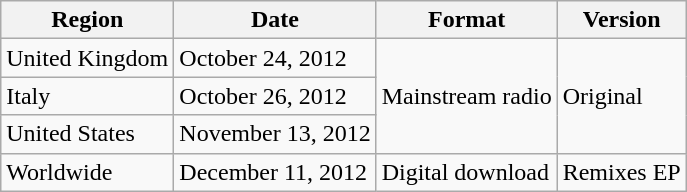<table class=wikitable>
<tr>
<th>Region</th>
<th>Date</th>
<th>Format</th>
<th>Version</th>
</tr>
<tr>
<td>United Kingdom</td>
<td>October 24, 2012</td>
<td rowspan="3">Mainstream radio</td>
<td rowspan="3">Original</td>
</tr>
<tr>
<td>Italy</td>
<td>October 26, 2012</td>
</tr>
<tr>
<td>United States</td>
<td>November 13, 2012</td>
</tr>
<tr>
<td>Worldwide</td>
<td>December 11, 2012</td>
<td>Digital download</td>
<td>Remixes EP</td>
</tr>
</table>
